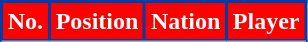<table class="wikitable sortable">
<tr>
<th style="background:#FF0000; color:#FFFFFF; border:2px solid #003DA5;" scope="col">No.</th>
<th style="background:#FF0000; color:#FFFFFF; border:2px solid #003DA5;" scope="col">Position</th>
<th style="background:#FF0000; color:#FFFFFF; border:2px solid #003DA5;" scope="col">Nation</th>
<th style="background:#FF0000; color:#FFFFFF; border:2px solid #003DA5;" scope="col">Player</th>
</tr>
<tr>
</tr>
</table>
